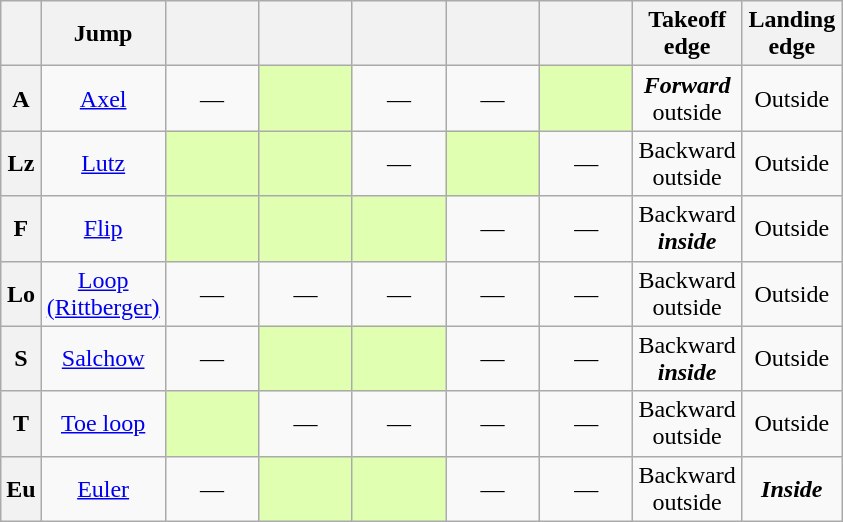<table class="wikitable unsortable" style="text-align:center;">
<tr>
<th scope=col width=5px></th>
<th scope=col width=5px>Jump</th>
<th scope=col width=55px></th>
<th scope=col width=55px></th>
<th scope=col width=55px></th>
<th scope=col width=55px></th>
<th scope=col width=55px></th>
<th scope=col width=55px>Takeoff edge</th>
<th scope=col width=60px>Landing edge</th>
</tr>
<tr>
<th scope=row>A</th>
<td><a href='#'>Axel</a></td>
<td>—</td>
<td bgcolor=#E0FFB0></td>
<td>—</td>
<td>—</td>
<td bgcolor=#E0FFB0></td>
<td><strong><em>Forward</em></strong> outside</td>
<td>Outside </td>
</tr>
<tr>
<th scope=row>Lz</th>
<td><a href='#'>Lutz</a></td>
<td bgcolor=#E0FFB0></td>
<td bgcolor=#E0FFB0></td>
<td>—</td>
<td bgcolor=#E0FFB0></td>
<td>—</td>
<td>Backward outside</td>
<td>Outside </td>
</tr>
<tr>
<th scope=row>F</th>
<td><a href='#'>Flip</a></td>
<td bgcolor=#E0FFB0></td>
<td bgcolor=#E0FFB0></td>
<td bgcolor=#E0FFB0></td>
<td>—</td>
<td>—</td>
<td>Backward <strong><em>inside</em></strong></td>
<td>Outside </td>
</tr>
<tr>
<th scope=row>Lo</th>
<td><a href='#'>Loop (Rittberger)</a></td>
<td>—</td>
<td>—</td>
<td>—</td>
<td>—</td>
<td>—</td>
<td>Backward outside</td>
<td>Outside </td>
</tr>
<tr>
<th scope=row>S</th>
<td><a href='#'>Salchow</a></td>
<td>—</td>
<td bgcolor=#E0FFB0></td>
<td bgcolor=#E0FFB0></td>
<td>—</td>
<td>—</td>
<td>Backward <strong><em>inside</em></strong></td>
<td>Outside </td>
</tr>
<tr>
<th scope=row>T</th>
<td><a href='#'>Toe loop</a></td>
<td bgcolor=#E0FFB0></td>
<td>—</td>
<td>—</td>
<td>—</td>
<td>—</td>
<td>Backward outside</td>
<td>Outside </td>
</tr>
<tr>
<th scope=row>Eu</th>
<td><a href='#'>Euler</a> </td>
<td>—</td>
<td bgcolor=#E0FFB0></td>
<td bgcolor=#E0FFB0></td>
<td>—</td>
<td>—</td>
<td>Backward outside</td>
<td><strong><em>Inside</em></strong> </td>
</tr>
</table>
